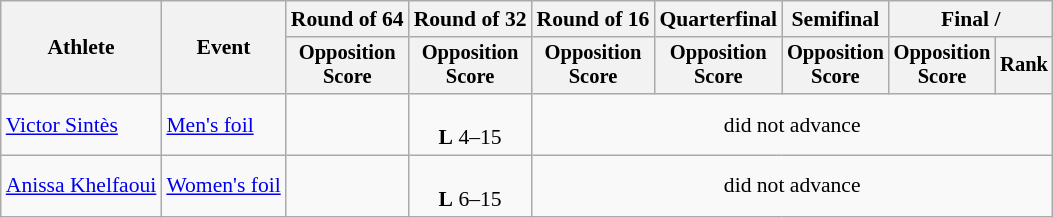<table class="wikitable" style="font-size:90%">
<tr>
<th rowspan=2>Athlete</th>
<th rowspan=2>Event</th>
<th>Round of 64</th>
<th>Round of 32</th>
<th>Round of 16</th>
<th>Quarterfinal</th>
<th>Semifinal</th>
<th colspan=2>Final / </th>
</tr>
<tr style="font-size:95%">
<th>Opposition<br>Score</th>
<th>Opposition<br>Score</th>
<th>Opposition<br>Score</th>
<th>Opposition<br>Score</th>
<th>Opposition<br>Score</th>
<th>Opposition<br>Score</th>
<th>Rank</th>
</tr>
<tr align=center>
<td align=left><a href='#'>Victor Sintès</a></td>
<td align=left><a href='#'>Men's foil</a></td>
<td></td>
<td><br><strong>L</strong> 4–15</td>
<td colspan=5>did not advance</td>
</tr>
<tr align=center>
<td align=left><a href='#'>Anissa Khelfaoui</a></td>
<td align=left><a href='#'>Women's foil</a></td>
<td></td>
<td><br><strong>L</strong> 6–15</td>
<td colspan=5>did not advance</td>
</tr>
</table>
